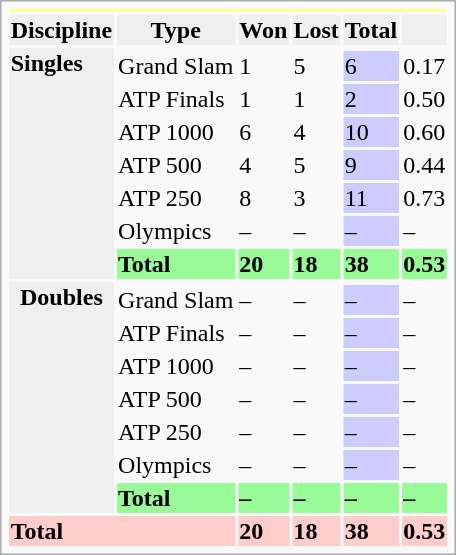<table class="infobox vcard vevent nowrap">
<tr bgcolor=FFFF99>
<th colspan=6></th>
</tr>
<tr bgcolor=efefef>
<th>Discipline</th>
<th>Type</th>
<th>Won</th>
<th>Lost</th>
<th>Total</th>
<th></th>
</tr>
<tr bgcolor=efefef>
<td rowspan="8"><strong>Singles</strong></td>
</tr>
<tr>
<td>Grand Slam</td>
<td>1</td>
<td>5</td>
<td bgcolor="CCCCFF">6</td>
<td>0.17</td>
</tr>
<tr>
<td>ATP Finals</td>
<td>1</td>
<td>1</td>
<td bgcolor="CCCCFF">2</td>
<td>0.50</td>
</tr>
<tr>
<td>ATP 1000</td>
<td>6</td>
<td>4</td>
<td bgcolor="CCCCFF">10</td>
<td>0.60</td>
</tr>
<tr>
<td>ATP 500</td>
<td>4</td>
<td>5</td>
<td bgcolor="CCCCFF">9</td>
<td>0.44</td>
</tr>
<tr>
<td>ATP 250</td>
<td>8</td>
<td>3</td>
<td bgcolor="CCCCFF">11</td>
<td>0.73</td>
</tr>
<tr>
<td>Olympics</td>
<td>–</td>
<td>–</td>
<td bgcolor=CCCCFF>–</td>
<td>–</td>
</tr>
<tr bgcolor=98fb98>
<td><strong>Total</strong></td>
<td><strong>20</strong></td>
<td><strong>18</strong></td>
<td><strong>38</strong></td>
<td><strong>0.53</strong></td>
</tr>
<tr bgcolor=efefef>
<th rowspan="8">Doubles</th>
</tr>
<tr>
<td>Grand Slam</td>
<td>–</td>
<td>–</td>
<td bgcolor="CCCCFF">–</td>
<td>–</td>
</tr>
<tr>
<td>ATP Finals</td>
<td>–</td>
<td>–</td>
<td bgcolor="CCCCFF">–</td>
<td>–</td>
</tr>
<tr>
<td>ATP 1000</td>
<td>–</td>
<td>–</td>
<td bgcolor="CCCCFF">–</td>
<td>–</td>
</tr>
<tr>
<td>ATP 500</td>
<td>–</td>
<td>–</td>
<td bgcolor="CCCCFF">–</td>
<td>–</td>
</tr>
<tr>
<td>ATP 250</td>
<td>–</td>
<td>–</td>
<td bgcolor="CCCCFF">–</td>
<td>–</td>
</tr>
<tr>
<td>Olympics</td>
<td>–</td>
<td>–</td>
<td bgcolor=CCCCFF>–</td>
<td>–</td>
</tr>
<tr bgcolor=98fb98>
<td><strong>Total</strong></td>
<td><strong>–</strong></td>
<td><strong>–</strong></td>
<td><strong>–</strong></td>
<td><strong>–</strong></td>
</tr>
<tr bgcolor=FFCCCC>
<td colspan=2><strong>Total</strong></td>
<td><strong>20</strong></td>
<td><strong>18</strong></td>
<td><strong>38</strong></td>
<td><strong>0.53</strong></td>
</tr>
</table>
